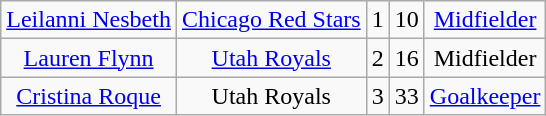<table class="wikitable" style="text-align:center;">
<tr>
<td><a href='#'>Leilanni Nesbeth</a></td>
<td><a href='#'>Chicago Red Stars</a></td>
<td>1</td>
<td>10</td>
<td><a href='#'>Midfielder</a></td>
</tr>
<tr>
<td><a href='#'>Lauren Flynn</a></td>
<td><a href='#'>Utah Royals</a></td>
<td>2</td>
<td>16</td>
<td>Midfielder</td>
</tr>
<tr>
<td><a href='#'>Cristina Roque</a></td>
<td>Utah Royals</td>
<td>3</td>
<td>33</td>
<td><a href='#'>Goalkeeper</a></td>
</tr>
</table>
